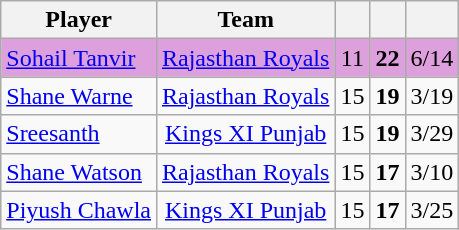<table class="wikitable" style="text-align:center;">
<tr>
<th>Player</th>
<th>Team</th>
<th></th>
<th></th>
<th></th>
</tr>
<tr style="background-color:plum">
<td style="text-align:left"><a href='#'>Sohail Tanvir</a></td>
<td><a href='#'>Rajasthan Royals</a></td>
<td>11</td>
<td><strong>22</strong></td>
<td>6/14</td>
</tr>
<tr>
<td style="text-align:left"><a href='#'>Shane Warne</a></td>
<td><a href='#'>Rajasthan Royals</a></td>
<td>15</td>
<td><strong>19</strong></td>
<td>3/19</td>
</tr>
<tr>
<td style="text-align:left"><a href='#'>Sreesanth</a></td>
<td><a href='#'>Kings XI Punjab</a></td>
<td>15</td>
<td><strong>19</strong></td>
<td>3/29</td>
</tr>
<tr>
<td style="text-align:left"><a href='#'>Shane Watson</a></td>
<td><a href='#'>Rajasthan Royals</a></td>
<td>15</td>
<td><strong>17</strong></td>
<td>3/10</td>
</tr>
<tr>
<td style="text-align:left"><a href='#'>Piyush Chawla</a></td>
<td><a href='#'>Kings XI Punjab</a></td>
<td>15</td>
<td><strong>17</strong></td>
<td>3/25</td>
</tr>
</table>
